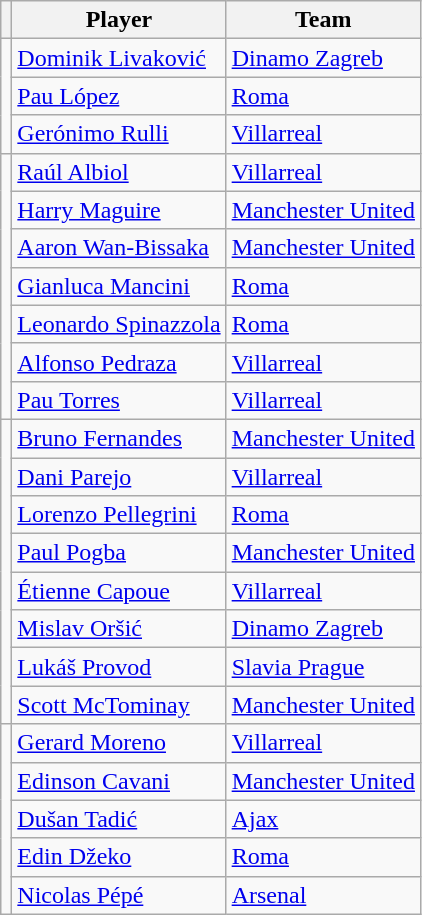<table class="wikitable" style="text-align:center">
<tr>
<th></th>
<th>Player</th>
<th>Team</th>
</tr>
<tr>
<td rowspan=3></td>
<td align=left> <a href='#'>Dominik Livaković</a></td>
<td align=left> <a href='#'>Dinamo Zagreb</a></td>
</tr>
<tr>
<td align=left> <a href='#'>Pau López</a></td>
<td align=left> <a href='#'>Roma</a></td>
</tr>
<tr>
<td align=left> <a href='#'>Gerónimo Rulli</a></td>
<td align=left> <a href='#'>Villarreal</a></td>
</tr>
<tr>
<td rowspan=7></td>
<td align=left> <a href='#'>Raúl Albiol</a></td>
<td align=left> <a href='#'>Villarreal</a></td>
</tr>
<tr>
<td align=left> <a href='#'>Harry Maguire</a></td>
<td align=left> <a href='#'>Manchester United</a></td>
</tr>
<tr>
<td align=left> <a href='#'>Aaron Wan-Bissaka</a></td>
<td align=left> <a href='#'>Manchester United</a></td>
</tr>
<tr>
<td align=left> <a href='#'>Gianluca Mancini</a></td>
<td align=left> <a href='#'>Roma</a></td>
</tr>
<tr>
<td align=left> <a href='#'>Leonardo Spinazzola</a></td>
<td align=left> <a href='#'>Roma</a></td>
</tr>
<tr>
<td align=left> <a href='#'>Alfonso Pedraza</a></td>
<td align=left> <a href='#'>Villarreal</a></td>
</tr>
<tr>
<td align=left> <a href='#'>Pau Torres</a></td>
<td align=left> <a href='#'>Villarreal</a></td>
</tr>
<tr>
<td rowspan=8></td>
<td align=left> <a href='#'>Bruno Fernandes</a></td>
<td align=left> <a href='#'>Manchester United</a></td>
</tr>
<tr>
<td align=left> <a href='#'>Dani Parejo</a></td>
<td align=left> <a href='#'>Villarreal</a></td>
</tr>
<tr>
<td align=left> <a href='#'>Lorenzo Pellegrini</a></td>
<td align=left> <a href='#'>Roma</a></td>
</tr>
<tr>
<td align=left> <a href='#'>Paul Pogba</a></td>
<td align=left> <a href='#'>Manchester United</a></td>
</tr>
<tr>
<td align=left> <a href='#'>Étienne Capoue</a></td>
<td align=left> <a href='#'>Villarreal</a></td>
</tr>
<tr>
<td align=left> <a href='#'>Mislav Oršić</a></td>
<td align=left> <a href='#'>Dinamo Zagreb</a></td>
</tr>
<tr>
<td align=left> <a href='#'>Lukáš Provod</a></td>
<td align=left> <a href='#'>Slavia Prague</a></td>
</tr>
<tr>
<td align=left> <a href='#'>Scott McTominay</a></td>
<td align=left> <a href='#'>Manchester United</a></td>
</tr>
<tr>
<td rowspan=5></td>
<td align=left> <a href='#'>Gerard Moreno</a></td>
<td align=left> <a href='#'>Villarreal</a></td>
</tr>
<tr>
<td align=left> <a href='#'>Edinson Cavani</a></td>
<td align=left> <a href='#'>Manchester United</a></td>
</tr>
<tr>
<td align=left> <a href='#'>Dušan Tadić</a></td>
<td align=left> <a href='#'>Ajax</a></td>
</tr>
<tr>
<td align=left> <a href='#'>Edin Džeko</a></td>
<td align=left> <a href='#'>Roma</a></td>
</tr>
<tr>
<td align=left> <a href='#'>Nicolas Pépé</a></td>
<td align=left> <a href='#'>Arsenal</a></td>
</tr>
</table>
